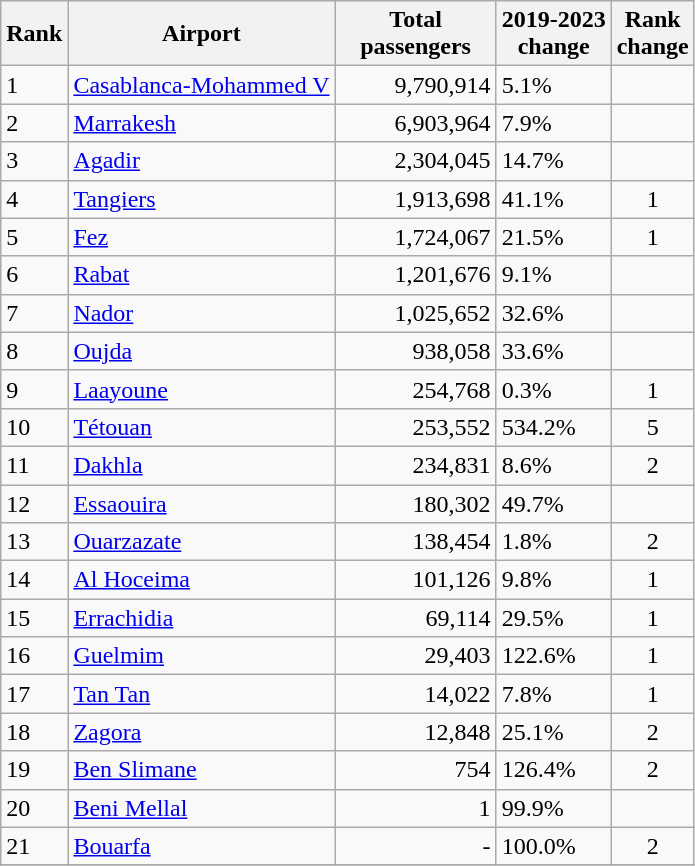<table class="wikitable">
<tr>
<th>Rank</th>
<th>Airport</th>
<th style="width:100px">Total<br>passengers</th>
<th>2019-2023<br>change</th>
<th>Rank<br>change</th>
</tr>
<tr>
<td>1</td>
<td><a href='#'>Casablanca-Mohammed V</a></td>
<td align="right">9,790,914</td>
<td align="left">5.1%</td>
<td style="text-align:center;"></td>
</tr>
<tr>
<td>2</td>
<td><a href='#'>Marrakesh</a></td>
<td align="right">6,903,964</td>
<td align="left">7.9%</td>
<td style="text-align:center;"></td>
</tr>
<tr>
<td>3</td>
<td><a href='#'>Agadir</a></td>
<td align="right">2,304,045</td>
<td align="left">14.7%</td>
<td style="text-align:center;"></td>
</tr>
<tr>
<td>4</td>
<td><a href='#'>Tangiers</a></td>
<td align="right">1,913,698</td>
<td align="left">41.1%</td>
<td style="text-align:center;">1</td>
</tr>
<tr>
<td>5</td>
<td><a href='#'>Fez</a></td>
<td align="right">1,724,067</td>
<td align="left">21.5%</td>
<td style="text-align:center;">1</td>
</tr>
<tr>
<td>6</td>
<td><a href='#'>Rabat</a></td>
<td align="right">1,201,676</td>
<td align="left">9.1%</td>
<td style="text-align:center;"></td>
</tr>
<tr>
<td>7</td>
<td><a href='#'>Nador</a></td>
<td align="right">1,025,652</td>
<td align="left">32.6%</td>
<td style="text-align:center;"></td>
</tr>
<tr>
<td>8</td>
<td><a href='#'>Oujda</a></td>
<td align="right">938,058</td>
<td align="left">33.6%</td>
<td style="text-align:center;"></td>
</tr>
<tr>
<td>9</td>
<td><a href='#'>Laayoune</a></td>
<td align="right">254,768</td>
<td align="left">0.3%</td>
<td style="text-align:center;"> 1</td>
</tr>
<tr>
<td>10</td>
<td><a href='#'>Tétouan</a></td>
<td align="right">253,552</td>
<td align="left">534.2%</td>
<td style="text-align:center;"> 5</td>
</tr>
<tr>
<td>11</td>
<td><a href='#'>Dakhla</a></td>
<td align="right">234,831</td>
<td align="left">8.6%</td>
<td style="text-align:center;"> 2</td>
</tr>
<tr>
<td>12</td>
<td><a href='#'>Essaouira</a></td>
<td align="right">180,302</td>
<td align="left">49.7%</td>
<td style="text-align:center;"></td>
</tr>
<tr>
<td>13</td>
<td><a href='#'>Ouarzazate</a></td>
<td align="right">138,454</td>
<td align="left">1.8%</td>
<td style="text-align:center;"> 2</td>
</tr>
<tr>
<td>14</td>
<td><a href='#'>Al Hoceima</a></td>
<td align="right">101,126</td>
<td align="left">9.8%</td>
<td style="text-align:center;"> 1</td>
</tr>
<tr>
<td>15</td>
<td><a href='#'>Errachidia</a></td>
<td align="right">69,114</td>
<td align="left">29.5%</td>
<td style="text-align:center;"> 1</td>
</tr>
<tr>
<td>16</td>
<td><a href='#'>Guelmim</a></td>
<td align="right">29,403</td>
<td align="left">122.6%</td>
<td style="text-align:center;"> 1</td>
</tr>
<tr>
<td>17</td>
<td><a href='#'>Tan Tan</a></td>
<td align="right">14,022</td>
<td align="left">7.8%</td>
<td style="text-align:center;"> 1</td>
</tr>
<tr>
<td>18</td>
<td><a href='#'>Zagora</a></td>
<td align="right">12,848</td>
<td align="left">25.1%</td>
<td style="text-align:center;"> 2</td>
</tr>
<tr>
<td>19</td>
<td><a href='#'>Ben Slimane</a></td>
<td align="right">754</td>
<td align="left">126.4%</td>
<td style="text-align:center;"> 2</td>
</tr>
<tr>
<td>20</td>
<td><a href='#'>Beni Mellal</a></td>
<td align="right">1</td>
<td align="left">99.9%</td>
<td style="text-align:center;"></td>
</tr>
<tr>
<td>21</td>
<td><a href='#'>Bouarfa</a></td>
<td align="right">-</td>
<td align="left">100.0%</td>
<td style="text-align:center;"> 2</td>
</tr>
<tr>
</tr>
</table>
